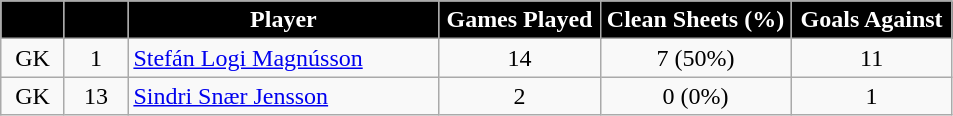<table class="wikitable" style="text-align:center;">
<tr>
<th style="background:#000000; color:white; width:35px;"></th>
<th style="background:#000000; color:white; width:35px;"></th>
<th style="background:#000000; color:white; width:200px;">Player</th>
<th style="background:#000000; color:white; width:100px;">Games Played</th>
<th style="background:#000000; color:white; width:120px;">Clean Sheets (%)</th>
<th style="background:#000000; color:white; width:100px;">Goals Against</th>
</tr>
<tr>
<td>GK</td>
<td>1</td>
<td align=left> <a href='#'>Stefán Logi Magnússon</a></td>
<td>14</td>
<td>7 (50%)</td>
<td>11</td>
</tr>
<tr>
<td>GK</td>
<td>13</td>
<td align=left> <a href='#'>Sindri Snær Jensson</a></td>
<td>2</td>
<td>0 (0%)</td>
<td>1</td>
</tr>
</table>
